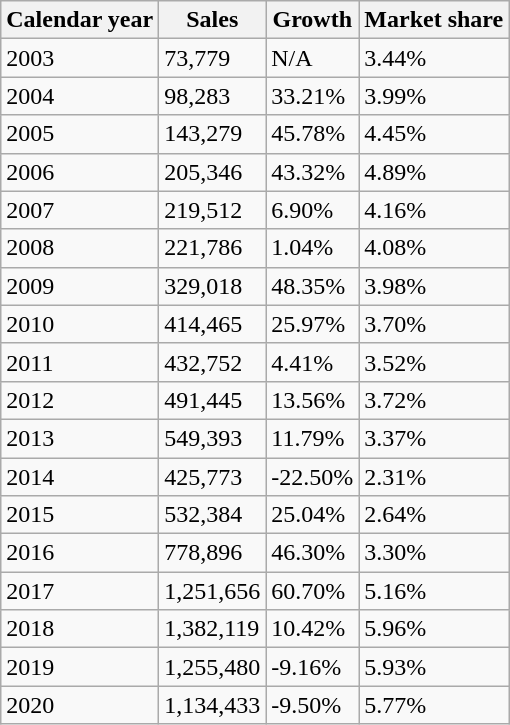<table class="wikitable">
<tr>
<th>Calendar year</th>
<th>Sales</th>
<th>Growth</th>
<th>Market share</th>
</tr>
<tr>
<td>2003</td>
<td>73,779</td>
<td>N/A</td>
<td> 3.44%</td>
</tr>
<tr>
<td>2004</td>
<td>98,283</td>
<td> 33.21%</td>
<td> 3.99%</td>
</tr>
<tr>
<td>2005</td>
<td>143,279</td>
<td> 45.78%</td>
<td> 4.45%</td>
</tr>
<tr>
<td>2006</td>
<td>205,346</td>
<td> 43.32%</td>
<td> 4.89%</td>
</tr>
<tr>
<td>2007</td>
<td>219,512</td>
<td> 6.90%</td>
<td> 4.16%</td>
</tr>
<tr>
<td>2008</td>
<td>221,786</td>
<td> 1.04%</td>
<td> 4.08%</td>
</tr>
<tr>
<td>2009</td>
<td>329,018</td>
<td> 48.35%</td>
<td> 3.98%</td>
</tr>
<tr>
<td>2010</td>
<td>414,465</td>
<td> 25.97%</td>
<td> 3.70%</td>
</tr>
<tr>
<td>2011</td>
<td>432,752</td>
<td> 4.41%</td>
<td> 3.52%</td>
</tr>
<tr>
<td>2012</td>
<td>491,445</td>
<td> 13.56%</td>
<td> 3.72%</td>
</tr>
<tr>
<td>2013</td>
<td>549,393</td>
<td> 11.79%</td>
<td> 3.37%</td>
</tr>
<tr>
<td>2014</td>
<td>425,773</td>
<td> -22.50%</td>
<td> 2.31%</td>
</tr>
<tr>
<td>2015</td>
<td>532,384</td>
<td> 25.04%</td>
<td> 2.64%</td>
</tr>
<tr>
<td>2016</td>
<td>778,896</td>
<td> 46.30%</td>
<td> 3.30%</td>
</tr>
<tr>
<td>2017</td>
<td>1,251,656</td>
<td> 60.70%</td>
<td> 5.16%</td>
</tr>
<tr>
<td>2018</td>
<td>1,382,119</td>
<td> 10.42%</td>
<td> 5.96%</td>
</tr>
<tr>
<td>2019</td>
<td>1,255,480</td>
<td> -9.16%</td>
<td> 5.93%</td>
</tr>
<tr>
<td>2020</td>
<td>1,134,433</td>
<td> -9.50%</td>
<td> 5.77%</td>
</tr>
</table>
